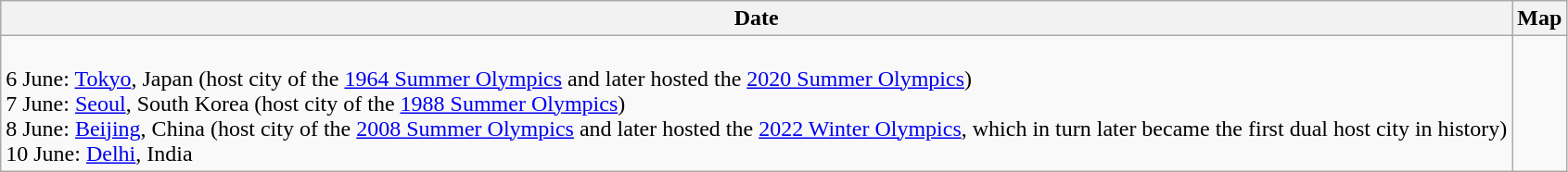<table class="wikitable">
<tr>
<th>Date</th>
<th>Map</th>
</tr>
<tr>
<td><br>6 June: <a href='#'>Tokyo</a>, Japan (host city of the <a href='#'>1964 Summer Olympics</a> and later hosted the <a href='#'>2020 Summer Olympics</a>)<br>
7 June: <a href='#'>Seoul</a>, South Korea (host city of the <a href='#'>1988 Summer Olympics</a>)<br>
8 June: <a href='#'>Beijing</a>, China (host city of the <a href='#'>2008 Summer Olympics</a> and later hosted the <a href='#'>2022 Winter Olympics</a>, which in turn later became the first dual host city in history)<br>
10 June: <a href='#'>Delhi</a>, India</td>
<td></td>
</tr>
</table>
